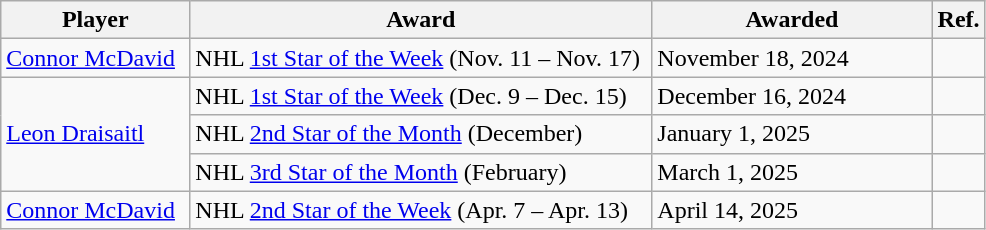<table class="wikitable sortable" style="width:52%;">
<tr>
<th style="width:20%;">Player</th>
<th style="width:50%;">Award</th>
<th style="width:30%;" data-sort-type="date">Awarded</th>
<th style="width:10%;">Ref.</th>
</tr>
<tr>
<td><a href='#'>Connor McDavid</a></td>
<td>NHL <a href='#'>1st Star of the Week</a> (Nov. 11 – Nov. 17)</td>
<td>November 18, 2024</td>
<td></td>
</tr>
<tr>
<td rowspan="3"><a href='#'>Leon Draisaitl</a></td>
<td>NHL <a href='#'>1st Star of the Week</a> (Dec. 9 – Dec. 15)</td>
<td>December 16, 2024</td>
<td></td>
</tr>
<tr>
<td>NHL <a href='#'>2nd Star of the Month</a> (December)</td>
<td>January 1, 2025</td>
<td></td>
</tr>
<tr>
<td>NHL <a href='#'>3rd Star of the Month</a> (February)</td>
<td>March 1, 2025</td>
<td></td>
</tr>
<tr>
<td><a href='#'>Connor McDavid</a></td>
<td>NHL <a href='#'>2nd Star of the Week</a> (Apr. 7 – Apr. 13)</td>
<td>April 14, 2025</td>
<td></td>
</tr>
</table>
